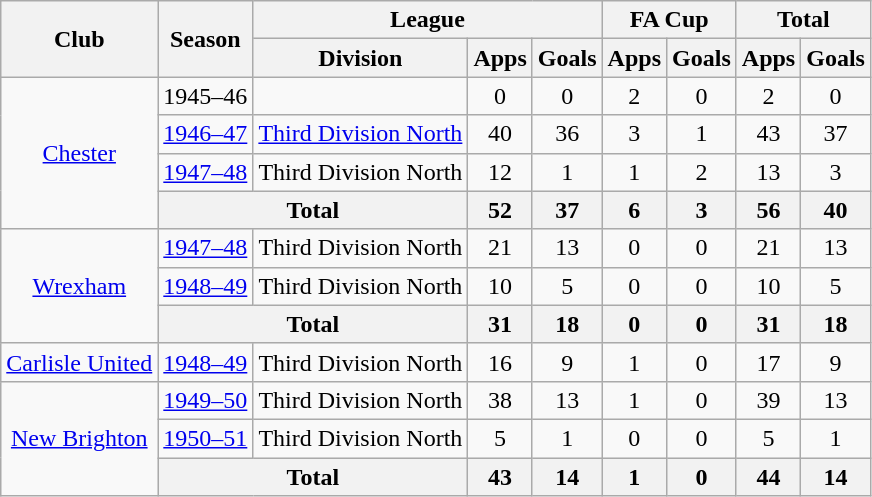<table class="wikitable" style="text-align: center;">
<tr>
<th rowspan="2">Club</th>
<th rowspan="2">Season</th>
<th colspan="3">League</th>
<th colspan="2">FA Cup</th>
<th colspan="2">Total</th>
</tr>
<tr>
<th>Division</th>
<th>Apps</th>
<th>Goals</th>
<th>Apps</th>
<th>Goals</th>
<th>Apps</th>
<th>Goals</th>
</tr>
<tr>
<td rowspan="4"><a href='#'>Chester</a></td>
<td>1945–46</td>
<td></td>
<td>0</td>
<td>0</td>
<td>2</td>
<td>0</td>
<td>2</td>
<td>0</td>
</tr>
<tr>
<td><a href='#'>1946–47</a></td>
<td><a href='#'>Third Division North</a></td>
<td>40</td>
<td>36</td>
<td>3</td>
<td>1</td>
<td>43</td>
<td>37</td>
</tr>
<tr>
<td><a href='#'>1947–48</a></td>
<td>Third Division North</td>
<td>12</td>
<td>1</td>
<td>1</td>
<td>2</td>
<td>13</td>
<td>3</td>
</tr>
<tr>
<th colspan="2">Total</th>
<th>52</th>
<th>37</th>
<th>6</th>
<th>3</th>
<th>56</th>
<th>40</th>
</tr>
<tr>
<td rowspan="3"><a href='#'>Wrexham</a></td>
<td><a href='#'>1947–48</a></td>
<td>Third Division North</td>
<td>21</td>
<td>13</td>
<td>0</td>
<td>0</td>
<td>21</td>
<td>13</td>
</tr>
<tr>
<td><a href='#'>1948–49</a></td>
<td>Third Division North</td>
<td>10</td>
<td>5</td>
<td>0</td>
<td>0</td>
<td>10</td>
<td>5</td>
</tr>
<tr>
<th colspan="2">Total</th>
<th>31</th>
<th>18</th>
<th>0</th>
<th>0</th>
<th>31</th>
<th>18</th>
</tr>
<tr>
<td><a href='#'>Carlisle United</a></td>
<td><a href='#'>1948–49</a></td>
<td>Third Division North</td>
<td>16</td>
<td>9</td>
<td>1</td>
<td>0</td>
<td>17</td>
<td>9</td>
</tr>
<tr>
<td rowspan="3"><a href='#'>New Brighton</a></td>
<td><a href='#'>1949–50</a></td>
<td>Third Division North</td>
<td>38</td>
<td>13</td>
<td>1</td>
<td>0</td>
<td>39</td>
<td>13</td>
</tr>
<tr>
<td><a href='#'>1950–51</a></td>
<td>Third Division North</td>
<td>5</td>
<td>1</td>
<td>0</td>
<td>0</td>
<td>5</td>
<td>1</td>
</tr>
<tr>
<th colspan="2">Total</th>
<th>43</th>
<th>14</th>
<th>1</th>
<th>0</th>
<th>44</th>
<th>14</th>
</tr>
</table>
